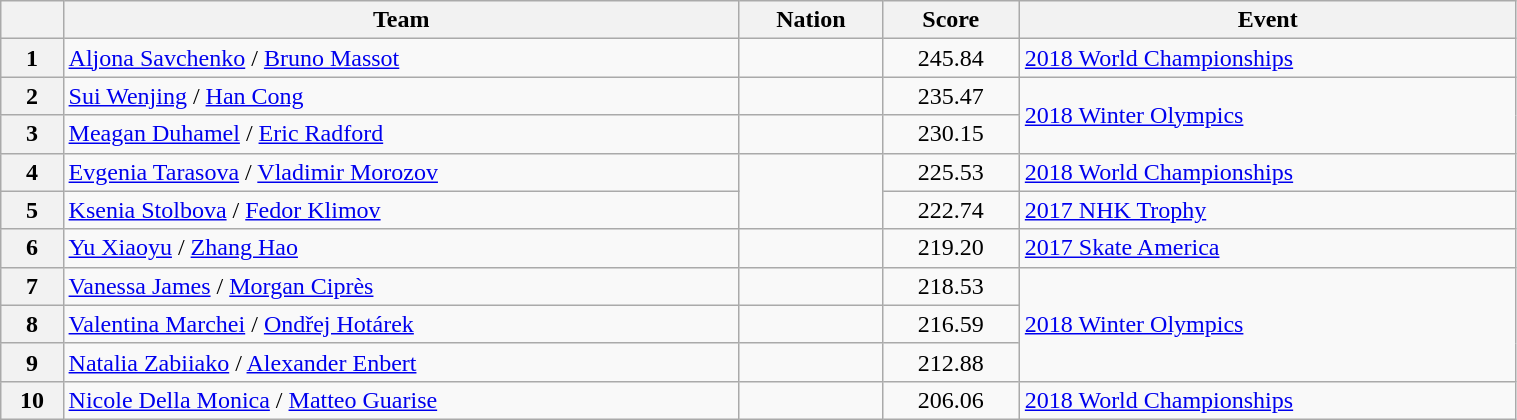<table class="wikitable sortable" style="text-align:left; width:80%">
<tr>
<th scope="col"></th>
<th scope="col">Team</th>
<th scope="col">Nation</th>
<th scope="col">Score</th>
<th scope="col">Event</th>
</tr>
<tr>
<th scope="row">1</th>
<td><a href='#'>Aljona Savchenko</a> / <a href='#'>Bruno Massot</a></td>
<td></td>
<td style="text-align:center;">245.84</td>
<td><a href='#'>2018 World Championships</a></td>
</tr>
<tr>
<th scope="row">2</th>
<td><a href='#'>Sui Wenjing</a> / <a href='#'>Han Cong</a></td>
<td></td>
<td style="text-align:center;">235.47</td>
<td rowspan="2"><a href='#'>2018 Winter Olympics</a></td>
</tr>
<tr>
<th scope="row">3</th>
<td><a href='#'>Meagan Duhamel</a> / <a href='#'>Eric Radford</a></td>
<td></td>
<td style="text-align:center;">230.15</td>
</tr>
<tr>
<th scope="row">4</th>
<td><a href='#'>Evgenia Tarasova</a> / <a href='#'>Vladimir Morozov</a></td>
<td rowspan="2"></td>
<td style="text-align:center;">225.53</td>
<td><a href='#'>2018 World Championships</a></td>
</tr>
<tr>
<th scope="row">5</th>
<td><a href='#'>Ksenia Stolbova</a> / <a href='#'>Fedor Klimov</a></td>
<td style="text-align:center;">222.74</td>
<td><a href='#'>2017 NHK Trophy</a></td>
</tr>
<tr>
<th scope="row">6</th>
<td><a href='#'>Yu Xiaoyu</a> / <a href='#'>Zhang Hao</a></td>
<td></td>
<td style="text-align:center;">219.20</td>
<td><a href='#'>2017 Skate America</a></td>
</tr>
<tr>
<th scope="row">7</th>
<td><a href='#'>Vanessa James</a> / <a href='#'>Morgan Ciprès</a></td>
<td></td>
<td style="text-align:center;">218.53</td>
<td rowspan="3"><a href='#'>2018 Winter Olympics</a></td>
</tr>
<tr>
<th scope="row">8</th>
<td><a href='#'>Valentina Marchei</a> / <a href='#'>Ondřej Hotárek</a></td>
<td></td>
<td style="text-align:center;">216.59</td>
</tr>
<tr>
<th scope="row">9</th>
<td><a href='#'>Natalia Zabiiako</a> / <a href='#'>Alexander Enbert</a></td>
<td></td>
<td style="text-align:center;">212.88</td>
</tr>
<tr>
<th scope="row">10</th>
<td><a href='#'>Nicole Della Monica</a> / <a href='#'>Matteo Guarise</a></td>
<td></td>
<td style="text-align:center;">206.06</td>
<td><a href='#'>2018 World Championships</a></td>
</tr>
</table>
